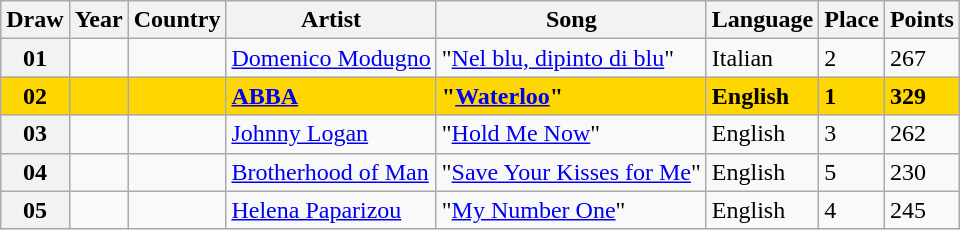<table class="wikitable sortable plainrowheaders">
<tr>
<th scope="col">Draw</th>
<th scope="col">Year</th>
<th scope="col">Country</th>
<th scope="col">Artist</th>
<th scope="col">Song</th>
<th scope="col">Language</th>
<th scope="col">Place</th>
<th scope="col">Points</th>
</tr>
<tr>
<th scope="row" style="text-align:center;">01</th>
<td></td>
<td></td>
<td><a href='#'>Domenico Modugno</a></td>
<td>"<a href='#'>Nel blu, dipinto di blu</a>"</td>
<td>Italian</td>
<td>2</td>
<td>267</td>
</tr>
<tr style="font-weight:bold; background:gold;">
<th scope="row" style="text-align:center; font-weight:bold; background:gold;">02</th>
<td></td>
<td></td>
<td><a href='#'>ABBA</a></td>
<td>"<a href='#'>Waterloo</a>"</td>
<td>English</td>
<td>1</td>
<td>329</td>
</tr>
<tr>
<th scope="row" style="text-align:center;">03</th>
<td></td>
<td></td>
<td><a href='#'>Johnny Logan</a></td>
<td>"<a href='#'>Hold Me Now</a>"</td>
<td>English</td>
<td>3</td>
<td>262</td>
</tr>
<tr>
<th scope="row" style="text-align:center;">04</th>
<td></td>
<td></td>
<td><a href='#'>Brotherhood of Man</a></td>
<td>"<a href='#'>Save Your Kisses for Me</a>"</td>
<td>English</td>
<td>5</td>
<td>230</td>
</tr>
<tr>
<th scope="row" style="text-align:center;">05</th>
<td></td>
<td></td>
<td><a href='#'>Helena Paparizou</a></td>
<td>"<a href='#'>My Number One</a>"</td>
<td>English</td>
<td>4</td>
<td>245</td>
</tr>
</table>
